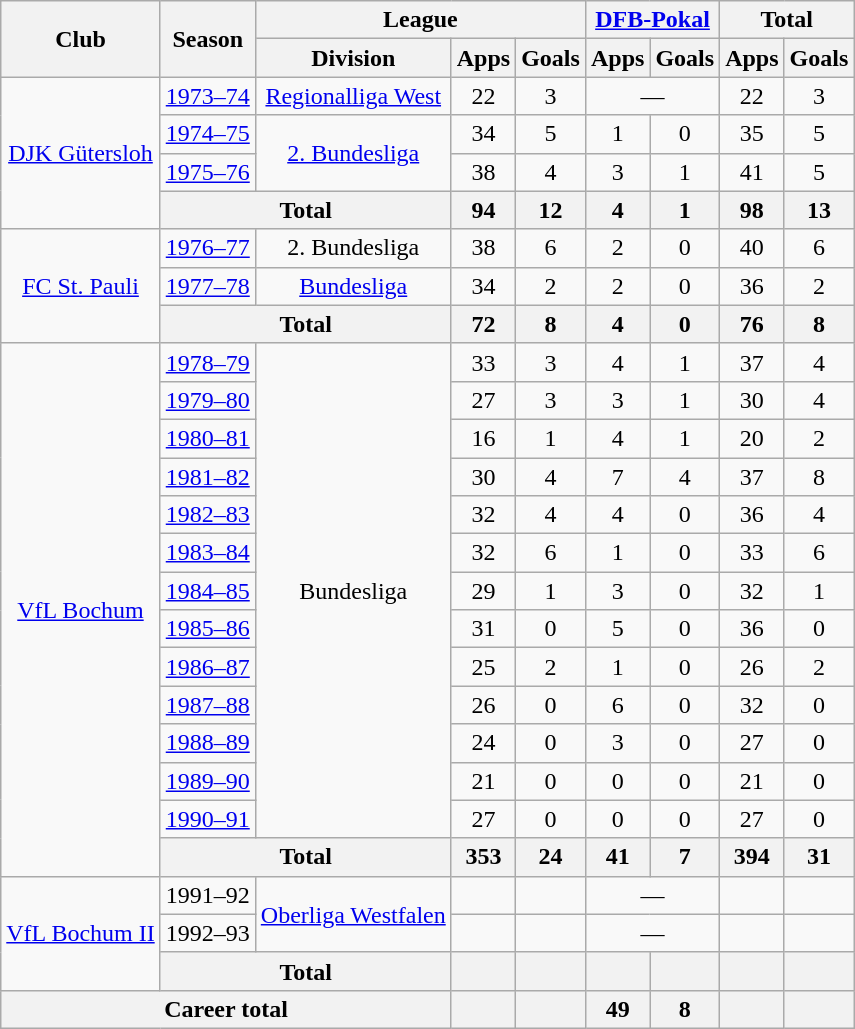<table class="wikitable" style="text-align:center">
<tr>
<th rowspan="2">Club</th>
<th rowspan="2">Season</th>
<th colspan="3">League</th>
<th colspan="2"><a href='#'>DFB-Pokal</a></th>
<th colspan="2">Total</th>
</tr>
<tr>
<th>Division</th>
<th>Apps</th>
<th>Goals</th>
<th>Apps</th>
<th>Goals</th>
<th>Apps</th>
<th>Goals</th>
</tr>
<tr>
<td rowspan="4"><a href='#'>DJK Gütersloh</a></td>
<td><a href='#'>1973–74</a></td>
<td><a href='#'>Regionalliga West</a></td>
<td>22</td>
<td>3</td>
<td colspan="2">—</td>
<td>22</td>
<td>3</td>
</tr>
<tr>
<td><a href='#'>1974–75</a></td>
<td rowspan="2"><a href='#'>2. Bundesliga</a></td>
<td>34</td>
<td>5</td>
<td>1</td>
<td>0</td>
<td>35</td>
<td>5</td>
</tr>
<tr>
<td><a href='#'>1975–76</a></td>
<td>38</td>
<td>4</td>
<td>3</td>
<td>1</td>
<td>41</td>
<td>5</td>
</tr>
<tr>
<th colspan="2">Total</th>
<th>94</th>
<th>12</th>
<th>4</th>
<th>1</th>
<th>98</th>
<th>13</th>
</tr>
<tr>
<td rowspan="3"><a href='#'>FC St. Pauli</a></td>
<td><a href='#'>1976–77</a></td>
<td>2. Bundesliga</td>
<td>38</td>
<td>6</td>
<td>2</td>
<td>0</td>
<td>40</td>
<td>6</td>
</tr>
<tr>
<td><a href='#'>1977–78</a></td>
<td><a href='#'>Bundesliga</a></td>
<td>34</td>
<td>2</td>
<td>2</td>
<td>0</td>
<td>36</td>
<td>2</td>
</tr>
<tr>
<th colspan="2">Total</th>
<th>72</th>
<th>8</th>
<th>4</th>
<th>0</th>
<th>76</th>
<th>8</th>
</tr>
<tr>
<td rowspan="14"><a href='#'>VfL Bochum</a></td>
<td><a href='#'>1978–79</a></td>
<td rowspan="13">Bundesliga</td>
<td>33</td>
<td>3</td>
<td>4</td>
<td>1</td>
<td>37</td>
<td>4</td>
</tr>
<tr>
<td><a href='#'>1979–80</a></td>
<td>27</td>
<td>3</td>
<td>3</td>
<td>1</td>
<td>30</td>
<td>4</td>
</tr>
<tr>
<td><a href='#'>1980–81</a></td>
<td>16</td>
<td>1</td>
<td>4</td>
<td>1</td>
<td>20</td>
<td>2</td>
</tr>
<tr>
<td><a href='#'>1981–82</a></td>
<td>30</td>
<td>4</td>
<td>7</td>
<td>4</td>
<td>37</td>
<td>8</td>
</tr>
<tr>
<td><a href='#'>1982–83</a></td>
<td>32</td>
<td>4</td>
<td>4</td>
<td>0</td>
<td>36</td>
<td>4</td>
</tr>
<tr>
<td><a href='#'>1983–84</a></td>
<td>32</td>
<td>6</td>
<td>1</td>
<td>0</td>
<td>33</td>
<td>6</td>
</tr>
<tr>
<td><a href='#'>1984–85</a></td>
<td>29</td>
<td>1</td>
<td>3</td>
<td>0</td>
<td>32</td>
<td>1</td>
</tr>
<tr>
<td><a href='#'>1985–86</a></td>
<td>31</td>
<td>0</td>
<td>5</td>
<td>0</td>
<td>36</td>
<td>0</td>
</tr>
<tr>
<td><a href='#'>1986–87</a></td>
<td>25</td>
<td>2</td>
<td>1</td>
<td>0</td>
<td>26</td>
<td>2</td>
</tr>
<tr>
<td><a href='#'>1987–88</a></td>
<td>26</td>
<td>0</td>
<td>6</td>
<td>0</td>
<td>32</td>
<td>0</td>
</tr>
<tr>
<td><a href='#'>1988–89</a></td>
<td>24</td>
<td>0</td>
<td>3</td>
<td>0</td>
<td>27</td>
<td>0</td>
</tr>
<tr>
<td><a href='#'>1989–90</a></td>
<td>21</td>
<td>0</td>
<td>0</td>
<td>0</td>
<td>21</td>
<td>0</td>
</tr>
<tr>
<td><a href='#'>1990–91</a></td>
<td>27</td>
<td>0</td>
<td>0</td>
<td>0</td>
<td>27</td>
<td>0</td>
</tr>
<tr>
<th colspan="2">Total</th>
<th>353</th>
<th>24</th>
<th>41</th>
<th>7</th>
<th>394</th>
<th>31</th>
</tr>
<tr>
<td rowspan="3"><a href='#'>VfL Bochum II</a></td>
<td>1991–92</td>
<td rowspan="2"><a href='#'>Oberliga Westfalen</a></td>
<td></td>
<td></td>
<td colspan="2">—</td>
<td></td>
<td></td>
</tr>
<tr>
<td>1992–93</td>
<td></td>
<td></td>
<td colspan="2">—</td>
<td></td>
<td></td>
</tr>
<tr>
<th colspan="2">Total</th>
<th></th>
<th></th>
<th></th>
<th></th>
<th></th>
<th></th>
</tr>
<tr>
<th colspan="3">Career total</th>
<th></th>
<th></th>
<th>49</th>
<th>8</th>
<th></th>
<th></th>
</tr>
</table>
